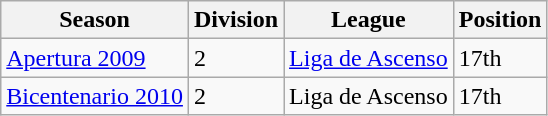<table class="wikitable">
<tr>
<th>Season</th>
<th>Division</th>
<th>League</th>
<th>Position</th>
</tr>
<tr>
<td><a href='#'>Apertura 2009</a></td>
<td>2</td>
<td><a href='#'>Liga de Ascenso</a></td>
<td>17th</td>
</tr>
<tr>
<td><a href='#'>Bicentenario 2010</a></td>
<td>2</td>
<td>Liga de Ascenso</td>
<td>17th</td>
</tr>
</table>
